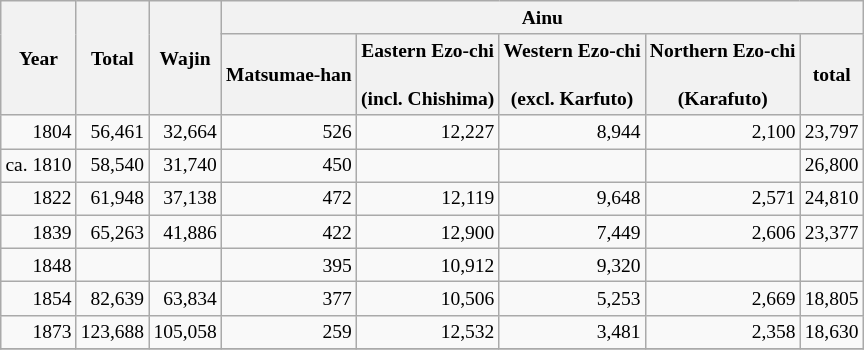<table class="wikitable" style="text-align:right;font-size:small">
<tr>
<th rowspan="2">Year</th>
<th rowspan="2">Total</th>
<th rowspan="2">Wajin</th>
<th colspan="5">Ainu</th>
</tr>
<tr>
<th>Matsumae-han</th>
<th>Eastern Ezo-chi<br><br>(incl. Chishima)</th>
<th>Western Ezo-chi<br><br>(excl. Karfuto)</th>
<th>Northern Ezo-chi<br><br>(Karafuto)</th>
<th>total</th>
</tr>
<tr>
<td>1804</td>
<td>56,461</td>
<td>32,664</td>
<td>526</td>
<td>12,227</td>
<td>8,944</td>
<td>2,100</td>
<td>23,797</td>
</tr>
<tr>
<td>ca. 1810</td>
<td>58,540</td>
<td>31,740</td>
<td>450</td>
<td></td>
<td></td>
<td></td>
<td>26,800</td>
</tr>
<tr>
<td>1822</td>
<td>61,948</td>
<td>37,138</td>
<td>472</td>
<td>12,119</td>
<td>9,648</td>
<td>2,571</td>
<td>24,810</td>
</tr>
<tr>
<td>1839</td>
<td>65,263</td>
<td>41,886</td>
<td>422</td>
<td>12,900</td>
<td>7,449</td>
<td>2,606</td>
<td>23,377</td>
</tr>
<tr>
<td>1848</td>
<td></td>
<td></td>
<td>395</td>
<td>10,912</td>
<td>9,320</td>
<td></td>
<td></td>
</tr>
<tr>
<td>1854</td>
<td>82,639</td>
<td>63,834</td>
<td>377</td>
<td>10,506</td>
<td>5,253</td>
<td>2,669</td>
<td>18,805</td>
</tr>
<tr>
<td>1873</td>
<td>123,688</td>
<td>105,058</td>
<td>259</td>
<td>12,532</td>
<td>3,481</td>
<td>2,358</td>
<td>18,630</td>
</tr>
<tr>
</tr>
</table>
